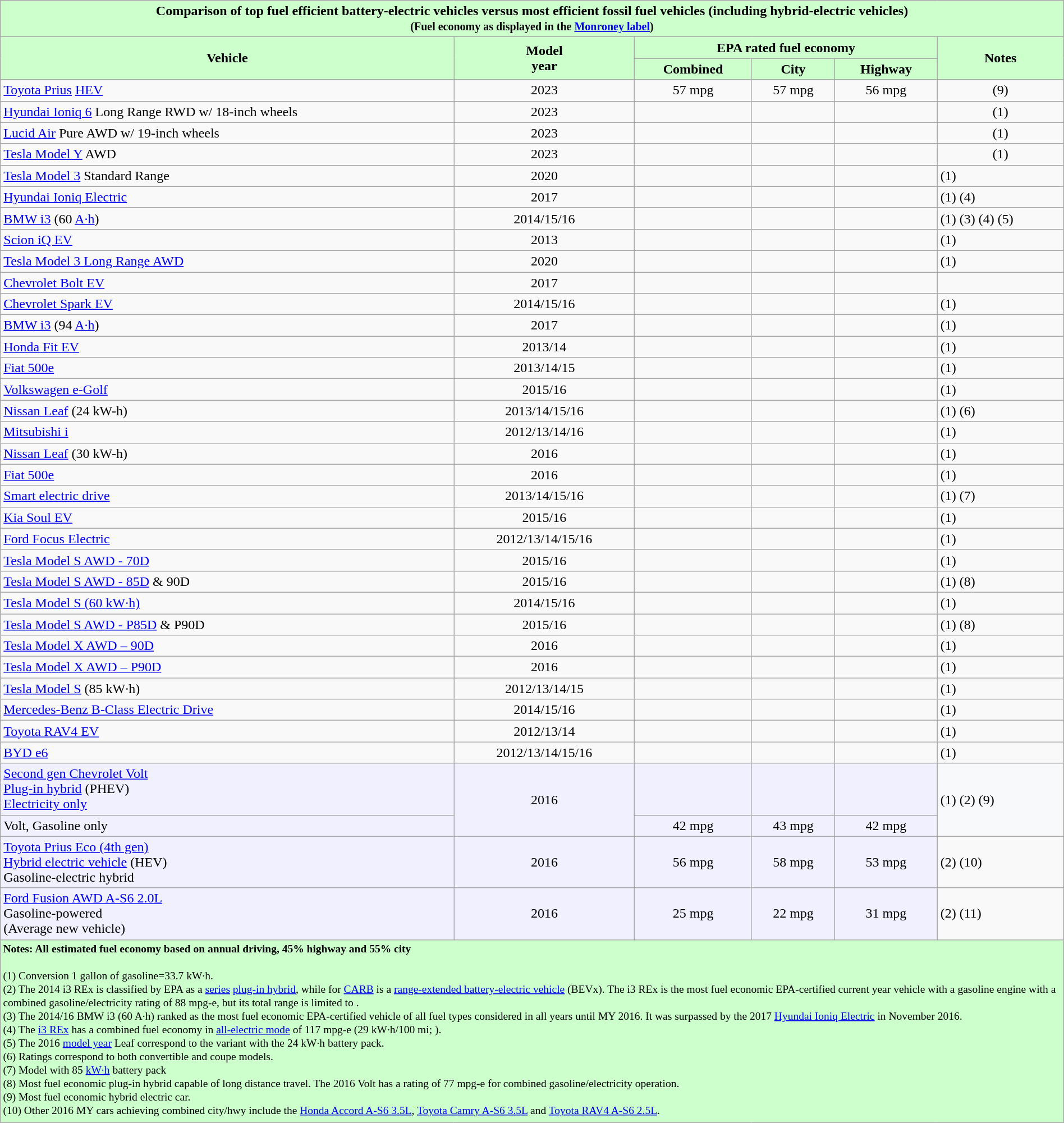<table class="wikitable sortable" style="margin: 1em auto 1em auto;text-align:center;font-size:100%;">
<tr>
<th colspan="8" style="text-align:center; background:#cfc;">Comparison of top fuel efficient battery-electric vehicles versus most efficient fossil fuel vehicles (including hybrid-electric vehicles)<br><small>(Fuel economy as displayed in the <a href='#'>Monroney label</a>)</small></th>
</tr>
<tr>
<th ! style="background-color:#cfc;" rowspan=2>Vehicle</th>
<th ! style="background-color:#cfc;" rowspan=2>Model<br>year</th>
<th ! style="background-color:#cfc;" colspan=3>EPA rated fuel economy</th>
<th ! style="background-color:#cfc;" rowspan=2>Notes</th>
</tr>
<tr>
<th ! style="background-color:#cfc;" data-sort-type="number">Combined</th>
<th ! style="background-color:#cfc;" data-sort-type="number">City</th>
<th ! style="background-color:#cfc;" data-sort-type="number">Highway</th>
</tr>
<tr>
<td style="text-align:left;"><a href='#'>Toyota Prius</a> <a href='#'>HEV</a></td>
<td>2023</td>
<td>57 mpg</td>
<td>57 mpg</td>
<td>56 mpg</td>
<td>(9)</td>
</tr>
<tr>
<td style="text-align:left;"><a href='#'>Hyundai Ioniq 6</a> Long Range RWD w/ 18-inch wheels</td>
<td>2023</td>
<td></td>
<td></td>
<td></td>
<td>(1)</td>
</tr>
<tr>
<td style="text-align:left;"><a href='#'>Lucid Air</a> Pure AWD w/ 19-inch wheels</td>
<td>2023</td>
<td></td>
<td></td>
<td></td>
<td>(1)</td>
</tr>
<tr>
<td style="text-align:left;"><a href='#'>Tesla Model Y</a> AWD</td>
<td>2023</td>
<td></td>
<td></td>
<td></td>
<td>(1)</td>
</tr>
<tr>
<td style="text-align:left;"><a href='#'>Tesla Model 3</a> Standard Range</td>
<td>2020</td>
<td></td>
<td></td>
<td></td>
<td style="text-align:left;">(1)</td>
</tr>
<tr>
<td style="text-align:left;"><a href='#'>Hyundai Ioniq Electric</a></td>
<td>2017</td>
<td></td>
<td></td>
<td></td>
<td style="text-align:left;">(1) (4)</td>
</tr>
<tr>
<td style="text-align:left;"><a href='#'>BMW i3</a> (60 <a href='#'>A·h</a>)</td>
<td>2014/15/16</td>
<td></td>
<td></td>
<td></td>
<td style="text-align:left;">(1) (3) (4) (5)</td>
</tr>
<tr>
<td style="text-align:left;"><a href='#'>Scion iQ EV</a></td>
<td>2013</td>
<td></td>
<td></td>
<td></td>
<td style="text-align:left;">(1)</td>
</tr>
<tr>
<td style="text-align:left;"><a href='#'>Tesla Model 3 Long Range AWD</a></td>
<td>2020</td>
<td></td>
<td></td>
<td></td>
<td style="text-align:left;">(1)</td>
</tr>
<tr>
<td align=left><a href='#'>Chevrolet Bolt EV</a></td>
<td>2017</td>
<td></td>
<td></td>
<td></td>
<td></td>
</tr>
<tr>
<td style="text-align:left;"><a href='#'>Chevrolet Spark EV</a></td>
<td>2014/15/16</td>
<td></td>
<td></td>
<td></td>
<td style="text-align:left;">(1)</td>
</tr>
<tr>
<td style="text-align:left;"><a href='#'>BMW i3</a> (94 <a href='#'>A·h</a>)</td>
<td>2017</td>
<td></td>
<td></td>
<td></td>
<td style="text-align:left;">(1)</td>
</tr>
<tr>
<td style="text-align:left;"><a href='#'>Honda Fit EV</a></td>
<td>2013/14</td>
<td></td>
<td></td>
<td></td>
<td style="text-align:left;">(1)</td>
</tr>
<tr>
<td style="text-align:left;"><a href='#'>Fiat 500e</a></td>
<td>2013/14/15</td>
<td></td>
<td></td>
<td></td>
<td style="text-align:left;">(1)</td>
</tr>
<tr>
<td style="text-align:left;"><a href='#'>Volkswagen e-Golf</a></td>
<td>2015/16</td>
<td></td>
<td></td>
<td></td>
<td style="text-align:left;">(1)</td>
</tr>
<tr>
<td style="text-align:left;"><a href='#'>Nissan Leaf</a> (24 kW-h)</td>
<td>2013/14/15/16</td>
<td></td>
<td></td>
<td></td>
<td style="text-align:left;">(1) (6)</td>
</tr>
<tr>
<td style="text-align:left;"><a href='#'>Mitsubishi i</a></td>
<td>2012/13/14/16</td>
<td></td>
<td></td>
<td></td>
<td style="text-align:left;">(1)</td>
</tr>
<tr>
<td style="text-align:left;"><a href='#'>Nissan Leaf</a> (30 kW-h)</td>
<td>2016</td>
<td></td>
<td></td>
<td></td>
<td style="text-align:left;">(1)</td>
</tr>
<tr>
<td style="text-align:left;"><a href='#'>Fiat 500e</a></td>
<td>2016</td>
<td></td>
<td></td>
<td></td>
<td style="text-align:left;">(1)</td>
</tr>
<tr>
<td style="text-align:left;"><a href='#'>Smart electric drive</a></td>
<td>2013/14/15/16</td>
<td></td>
<td></td>
<td></td>
<td style="text-align:left;">(1) (7)</td>
</tr>
<tr>
<td style="text-align:left;"><a href='#'>Kia Soul EV</a></td>
<td>2015/16</td>
<td></td>
<td></td>
<td></td>
<td style="text-align:left;">(1)</td>
</tr>
<tr>
<td style="text-align:left;"><a href='#'>Ford Focus Electric</a></td>
<td>2012/13/14/15/16</td>
<td></td>
<td></td>
<td></td>
<td style="text-align:left;">(1)</td>
</tr>
<tr>
<td style="text-align:left;"><a href='#'>Tesla Model S AWD - 70D</a></td>
<td>2015/16</td>
<td></td>
<td></td>
<td></td>
<td style="text-align:left;">(1)</td>
</tr>
<tr>
<td style="text-align:left;"><a href='#'>Tesla Model S AWD - 85D</a> & 90D</td>
<td>2015/16</td>
<td></td>
<td></td>
<td></td>
<td style="text-align:left;">(1) (8)</td>
</tr>
<tr>
<td style="text-align:left;"><a href='#'>Tesla Model S (60 kW·h)</a></td>
<td>2014/15/16</td>
<td></td>
<td></td>
<td></td>
<td style="text-align:left;">(1)</td>
</tr>
<tr>
<td style="text-align:left;"><a href='#'>Tesla Model S AWD - P85D</a> & P90D</td>
<td>2015/16</td>
<td></td>
<td></td>
<td></td>
<td style="text-align:left;">(1) (8)</td>
</tr>
<tr>
<td style="text-align:left;"><a href='#'>Tesla Model X AWD – 90D</a></td>
<td>2016</td>
<td></td>
<td></td>
<td></td>
<td style="text-align:left;">(1)</td>
</tr>
<tr>
<td style="text-align:left;"><a href='#'>Tesla Model X AWD – P90D</a></td>
<td>2016</td>
<td></td>
<td></td>
<td></td>
<td style="text-align:left;">(1)</td>
</tr>
<tr>
<td style="text-align:left;"><a href='#'>Tesla Model S</a> (85 kW·h)</td>
<td>2012/13/14/15</td>
<td></td>
<td></td>
<td></td>
<td style="text-align:left;">(1)</td>
</tr>
<tr>
<td style="text-align:left;"><a href='#'>Mercedes-Benz B-Class Electric Drive</a></td>
<td>2014/15/16</td>
<td></td>
<td></td>
<td></td>
<td style="text-align:left;">(1)</td>
</tr>
<tr>
<td style="text-align:left;"><a href='#'>Toyota RAV4 EV</a></td>
<td>2012/13/14</td>
<td></td>
<td></td>
<td></td>
<td style="text-align:left;">(1)</td>
</tr>
<tr>
<td style="text-align:left;"><a href='#'>BYD e6</a></td>
<td>2012/13/14/15/16</td>
<td></td>
<td></td>
<td></td>
<td style="text-align:left;">(1)</td>
</tr>
<tr style="background:#f0f0ff;">
<td style="text-align:left;"><a href='#'>Second gen Chevrolet Volt</a><br><a href='#'>Plug-in hybrid</a> (PHEV)<br> <a href='#'>Electricity only</a></td>
<td rowspan=2>2016</td>
<td></td>
<td></td>
<td></td>
<td rowspan=2 style="text-align:left;background:#F8F9FA;">(1) (2) (9)</td>
</tr>
<tr style="background:#f0f0ff;">
<td style="text-align:left;">Volt, Gasoline only</td>
<td>42 mpg</td>
<td>43 mpg</td>
<td>42 mpg</td>
</tr>
<tr>
<td style="text-align:left;background:#f0f0ff;"><a href='#'>Toyota Prius Eco (4th gen)</a> <br> <a href='#'>Hybrid electric vehicle</a> (HEV)<br> Gasoline-electric hybrid</td>
<td style="background:#f0f0ff;">2016</td>
<td style="background:#f0f0ff;">56 mpg</td>
<td style="background:#f0f0ff;">58 mpg</td>
<td style="background:#f0f0ff;">53 mpg</td>
<td style="text-align:left;">(2) (10)</td>
</tr>
<tr>
<td style="text-align:left;background:#f0f0ff;"><a href='#'>Ford Fusion AWD A-S6 2.0L</a><br>Gasoline-powered<br>(Average new vehicle)</td>
<td style="background:#f0f0ff;">2016</td>
<td style="background:#f0f0ff;">25 mpg</td>
<td style="background:#f0f0ff;">22 mpg</td>
<td style="background:#f0f0ff;">31 mpg</td>
<td style="text-align:left;">(2) (11)</td>
</tr>
<tr>
<th colspan="8" style="text-align:left; background:#cfc; font-weight: normal; font-size: small; padding-bottom: 6px;"><strong>Notes: All estimated fuel economy based on  annual driving, 45% highway and 55% city</strong><br><br>(1) Conversion 1 gallon of gasoline=33.7 kW·h.<br>
(2) The 2014 i3 REx is classified by EPA as a <a href='#'>series</a> <a href='#'>plug-in hybrid</a>, while for <a href='#'>CARB</a> is a <a href='#'>range-extended battery-electric vehicle</a> (BEVx). The i3 REx is the most fuel economic EPA-certified current year vehicle with a gasoline engine with a combined gasoline/electricity rating of 88 mpg-e, but its total range is limited to .<br>
(3) The 2014/16 BMW i3 (60 A·h) ranked as the most fuel economic EPA-certified vehicle of all fuel types considered in all years until MY 2016. It was surpassed by the 2017 <a href='#'>Hyundai Ioniq Electric</a> in November 2016.<br>
(4) The <a href='#'>i3 REx</a> has a combined fuel economy in <a href='#'>all-electric mode</a> of 117 mpg-e (29 kW·h/100 mi; ).<br>
(5) The 2016 <a href='#'>model year</a> Leaf correspond to the variant with the 24 kW·h battery pack.<br>
(6) Ratings correspond to both convertible and coupe models.<br>
(7) Model with 85 <a href='#'>kW·h</a> battery pack<br>
(8) Most fuel economic plug-in hybrid capable of long distance travel. The 2016 Volt has a rating of 77 mpg-e for combined gasoline/electricity operation.<br>
(9) Most fuel economic hybrid electric car.<br>
(10) Other 2016 MY cars achieving  combined city/hwy include the <a href='#'>Honda Accord A-S6 3.5L</a>, <a href='#'>Toyota Camry A-S6 3.5L</a> and <a href='#'>Toyota RAV4 A-S6 2.5L</a>.</th>
</tr>
</table>
